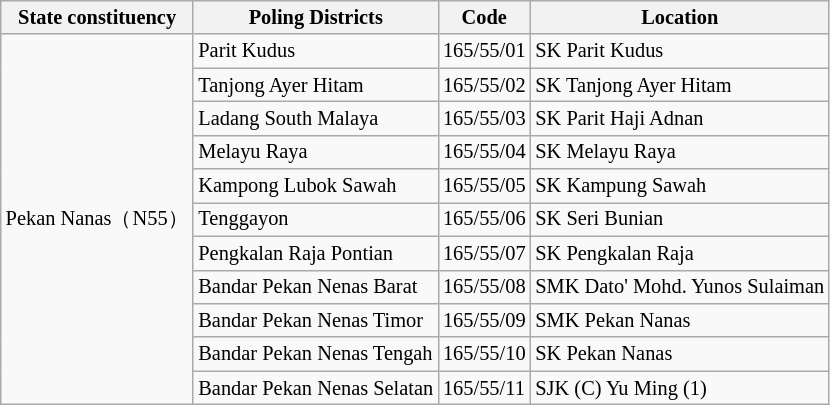<table class="wikitable sortable mw-collapsible" style="white-space:nowrap;font-size:85%">
<tr>
<th>State constituency</th>
<th>Poling Districts</th>
<th>Code</th>
<th>Location</th>
</tr>
<tr>
<td rowspan="11">Pekan Nanas（N55）</td>
<td>Parit Kudus</td>
<td>165/55/01</td>
<td>SK Parit Kudus</td>
</tr>
<tr>
<td>Tanjong Ayer Hitam</td>
<td>165/55/02</td>
<td>SK Tanjong Ayer Hitam</td>
</tr>
<tr>
<td>Ladang South Malaya</td>
<td>165/55/03</td>
<td>SK Parit Haji Adnan</td>
</tr>
<tr>
<td>Melayu Raya</td>
<td>165/55/04</td>
<td>SK Melayu Raya</td>
</tr>
<tr>
<td>Kampong Lubok Sawah</td>
<td>165/55/05</td>
<td>SK Kampung Sawah</td>
</tr>
<tr>
<td>Tenggayon</td>
<td>165/55/06</td>
<td>SK Seri Bunian</td>
</tr>
<tr>
<td>Pengkalan Raja Pontian</td>
<td>165/55/07</td>
<td>SK Pengkalan Raja</td>
</tr>
<tr>
<td>Bandar Pekan Nenas Barat</td>
<td>165/55/08</td>
<td>SMK Dato' Mohd. Yunos Sulaiman</td>
</tr>
<tr>
<td>Bandar Pekan Nenas Timor</td>
<td>165/55/09</td>
<td>SMK Pekan Nanas</td>
</tr>
<tr>
<td>Bandar Pekan Nenas Tengah</td>
<td>165/55/10</td>
<td>SK Pekan Nanas</td>
</tr>
<tr>
<td>Bandar Pekan Nenas Selatan</td>
<td>165/55/11</td>
<td>SJK (C) Yu Ming (1)</td>
</tr>
</table>
